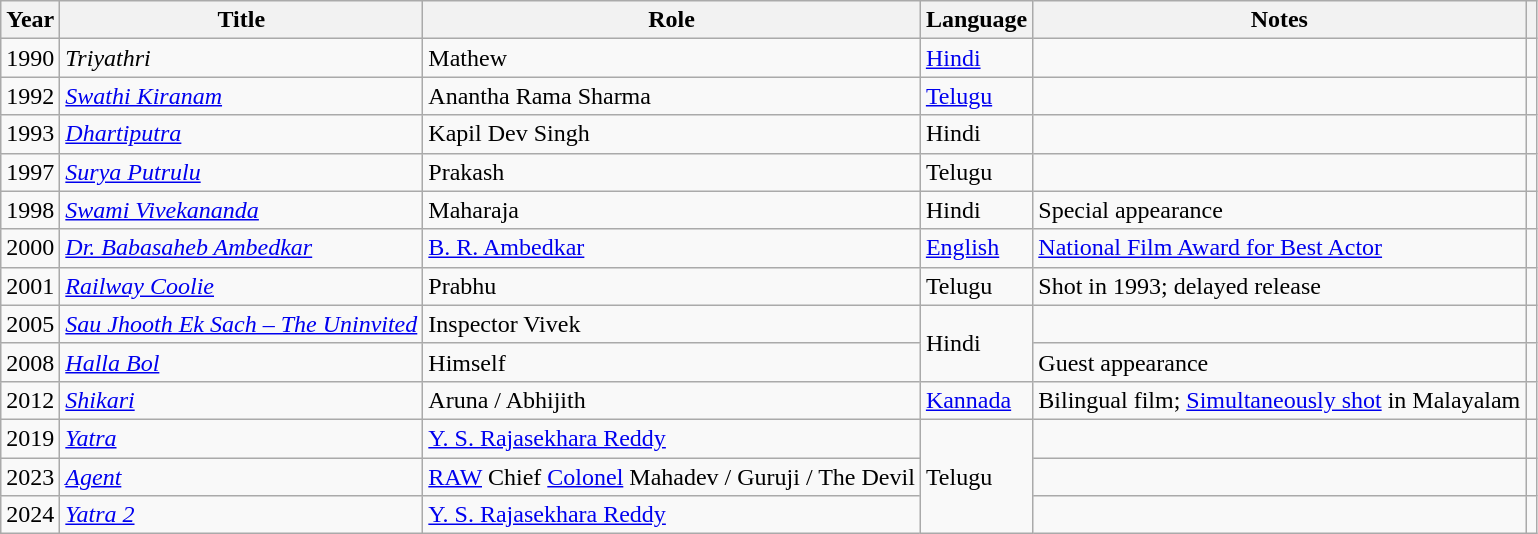<table class="wikitable sortable plainrowheaders">
<tr>
<th scope="col">Year</th>
<th scope="col">Title</th>
<th scope="col">Role</th>
<th scope="col">Language</th>
<th scope="col" class="unsortable">Notes</th>
<th scope="col" class="unsortable"></th>
</tr>
<tr>
<td style="text-align: center;">1990</td>
<td><em>Triyathri</em></td>
<td>Mathew</td>
<td><a href='#'>Hindi</a></td>
<td></td>
<td></td>
</tr>
<tr>
<td scope="row" style="text-align: center;">1992</td>
<td><em><a href='#'>Swathi Kiranam</a></em></td>
<td>Anantha Rama Sharma</td>
<td><a href='#'>Telugu</a></td>
<td></td>
<td></td>
</tr>
<tr>
<td scope="row" style="text-align: center;">1993</td>
<td><em><a href='#'>Dhartiputra</a></em></td>
<td>Kapil Dev Singh</td>
<td>Hindi</td>
<td></td>
<td></td>
</tr>
<tr>
<td scope="row" style="text-align: center;">1997</td>
<td><em><a href='#'>Surya Putrulu</a></em></td>
<td>Prakash</td>
<td>Telugu</td>
<td></td>
<td></td>
</tr>
<tr>
<td scope="row" style="text-align: center;">1998</td>
<td><em><a href='#'>Swami Vivekananda</a></em></td>
<td>Maharaja</td>
<td>Hindi</td>
<td>Special appearance</td>
<td></td>
</tr>
<tr>
<td scope="row" style="text-align: center;">2000</td>
<td><em><a href='#'>Dr. Babasaheb Ambedkar</a></em></td>
<td><a href='#'>B. R. Ambedkar</a></td>
<td><a href='#'>English</a></td>
<td><a href='#'>National Film Award for Best Actor</a></td>
<td></td>
</tr>
<tr>
<td scope="row" style="text-align: center;">2001</td>
<td><em><a href='#'>Railway Coolie</a></em></td>
<td>Prabhu</td>
<td>Telugu</td>
<td>Shot in 1993; delayed release</td>
<td></td>
</tr>
<tr>
<td scope="row" style="text-align: center;">2005</td>
<td><em><a href='#'>Sau Jhooth Ek Sach – The Uninvited</a></em></td>
<td>Inspector Vivek</td>
<td rowspan="2">Hindi</td>
<td></td>
<td></td>
</tr>
<tr>
<td scope="row" style="text-align: center;">2008</td>
<td><em><a href='#'>Halla Bol</a></em></td>
<td>Himself</td>
<td>Guest appearance</td>
<td></td>
</tr>
<tr>
<td scope="row" style="text-align: center;">2012</td>
<td><em><a href='#'>Shikari</a></em></td>
<td>Aruna / Abhijith</td>
<td><a href='#'>Kannada</a></td>
<td>Bilingual film; <a href='#'>Simultaneously shot</a> in Malayalam</td>
<td></td>
</tr>
<tr>
<td scope="row" style="text-align: center;">2019</td>
<td><em><a href='#'>Yatra</a></em></td>
<td><a href='#'>Y. S. Rajasekhara Reddy</a></td>
<td rowspan="3">Telugu</td>
<td></td>
<td></td>
</tr>
<tr>
<td scope="row" style="text-align: center;">2023</td>
<td><em><a href='#'>Agent</a></em></td>
<td><a href='#'>RAW</a> Chief <a href='#'>Colonel</a> Mahadev / Guruji / The Devil</td>
<td></td>
<td></td>
</tr>
<tr>
<td scope="row" style="text-align: center;">2024</td>
<td><em><a href='#'>Yatra 2</a></em></td>
<td><a href='#'>Y. S. Rajasekhara Reddy</a></td>
<td></td>
<td></td>
</tr>
</table>
